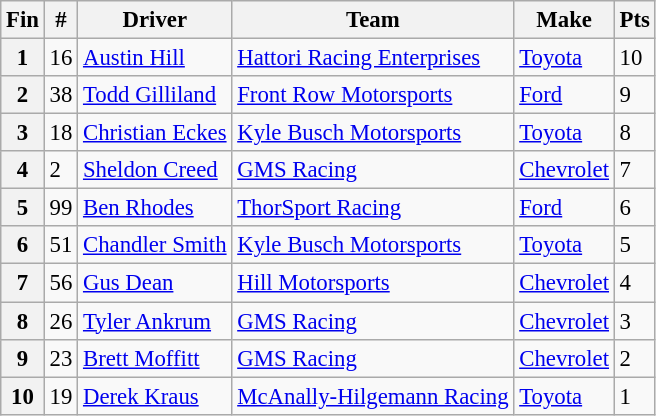<table class="wikitable" style="font-size:95%">
<tr>
<th>Fin</th>
<th>#</th>
<th>Driver</th>
<th>Team</th>
<th>Make</th>
<th>Pts</th>
</tr>
<tr>
<th>1</th>
<td>16</td>
<td><a href='#'>Austin Hill</a></td>
<td><a href='#'>Hattori Racing Enterprises</a></td>
<td><a href='#'>Toyota</a></td>
<td>10</td>
</tr>
<tr>
<th>2</th>
<td>38</td>
<td><a href='#'>Todd Gilliland</a></td>
<td><a href='#'>Front Row Motorsports</a></td>
<td><a href='#'>Ford</a></td>
<td>9</td>
</tr>
<tr>
<th>3</th>
<td>18</td>
<td><a href='#'>Christian Eckes</a></td>
<td><a href='#'>Kyle Busch Motorsports</a></td>
<td><a href='#'>Toyota</a></td>
<td>8</td>
</tr>
<tr>
<th>4</th>
<td>2</td>
<td><a href='#'>Sheldon Creed</a></td>
<td><a href='#'>GMS Racing</a></td>
<td><a href='#'>Chevrolet</a></td>
<td>7</td>
</tr>
<tr>
<th>5</th>
<td>99</td>
<td><a href='#'>Ben Rhodes</a></td>
<td><a href='#'>ThorSport Racing</a></td>
<td><a href='#'>Ford</a></td>
<td>6</td>
</tr>
<tr>
<th>6</th>
<td>51</td>
<td><a href='#'>Chandler Smith</a></td>
<td><a href='#'>Kyle Busch Motorsports</a></td>
<td><a href='#'>Toyota</a></td>
<td>5</td>
</tr>
<tr>
<th>7</th>
<td>56</td>
<td><a href='#'>Gus Dean</a></td>
<td><a href='#'>Hill Motorsports</a></td>
<td><a href='#'>Chevrolet</a></td>
<td>4</td>
</tr>
<tr>
<th>8</th>
<td>26</td>
<td><a href='#'>Tyler Ankrum</a></td>
<td><a href='#'>GMS Racing</a></td>
<td><a href='#'>Chevrolet</a></td>
<td>3</td>
</tr>
<tr>
<th>9</th>
<td>23</td>
<td><a href='#'>Brett Moffitt</a></td>
<td><a href='#'>GMS Racing</a></td>
<td><a href='#'>Chevrolet</a></td>
<td>2</td>
</tr>
<tr>
<th>10</th>
<td>19</td>
<td><a href='#'>Derek Kraus</a></td>
<td><a href='#'>McAnally-Hilgemann Racing</a></td>
<td><a href='#'>Toyota</a></td>
<td>1</td>
</tr>
</table>
